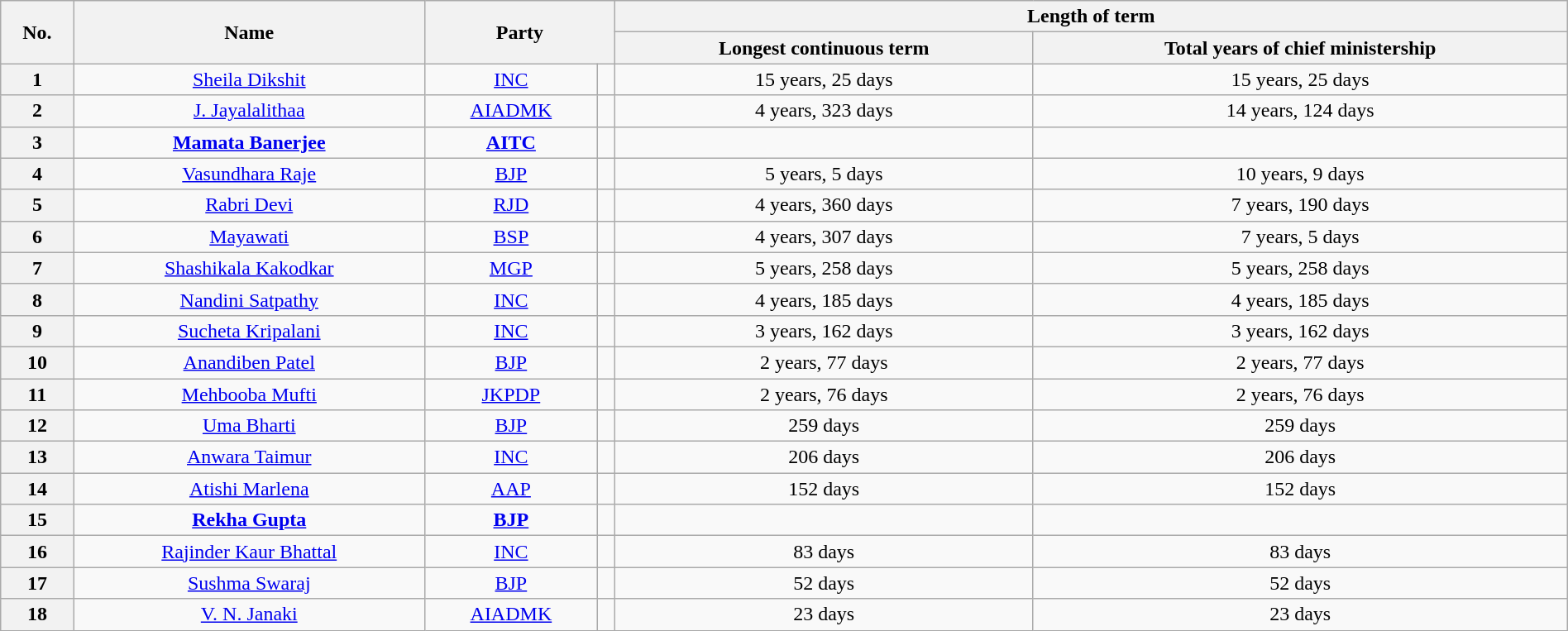<table class="wikitable sortable" style="width:100%; text-align:center">
<tr>
<th rowspan=2>No.</th>
<th rowspan=2>Name</th>
<th rowspan=2 colspan=2>Party</th>
<th colspan=2>Length of term</th>
</tr>
<tr>
<th>Longest continuous term</th>
<th>Total years of chief ministership</th>
</tr>
<tr>
<th>1</th>
<td><a href='#'>Sheila Dikshit</a></td>
<td><a href='#'>INC</a></td>
<td></td>
<td>15 years, 25 days</td>
<td>15 years, 25 days</td>
</tr>
<tr>
<th>2</th>
<td><a href='#'>J. Jayalalithaa</a></td>
<td><a href='#'>AIADMK</a></td>
<td></td>
<td>4 years, 323 days</td>
<td>14 years, 124 days</td>
</tr>
<tr>
<th>3</th>
<td><strong><a href='#'>Mamata Banerjee</a></strong></td>
<td><strong><a href='#'>AITC</a></strong></td>
<td></td>
<td><strong></strong></td>
<td><strong></strong></td>
</tr>
<tr>
<th>4</th>
<td><a href='#'>Vasundhara Raje</a></td>
<td><a href='#'>BJP</a></td>
<td></td>
<td>5 years, 5 days</td>
<td>10 years, 9 days</td>
</tr>
<tr>
<th>5</th>
<td><a href='#'>Rabri Devi</a></td>
<td><a href='#'>RJD</a></td>
<td></td>
<td>4 years, 360 days</td>
<td>7 years, 190 days</td>
</tr>
<tr>
<th>6</th>
<td><a href='#'>Mayawati</a></td>
<td><a href='#'>BSP</a></td>
<td></td>
<td>4 years, 307 days</td>
<td>7 years, 5 days</td>
</tr>
<tr>
<th>7</th>
<td><a href='#'>Shashikala Kakodkar</a></td>
<td><a href='#'>MGP</a></td>
<td></td>
<td>5 years, 258 days</td>
<td>5 years, 258 days</td>
</tr>
<tr>
<th>8</th>
<td><a href='#'>Nandini Satpathy</a></td>
<td><a href='#'>INC</a></td>
<td></td>
<td>4 years, 185 days</td>
<td>4 years, 185 days</td>
</tr>
<tr>
<th>9</th>
<td><a href='#'>Sucheta Kripalani</a></td>
<td><a href='#'>INC</a></td>
<td></td>
<td>3 years, 162 days</td>
<td>3 years, 162 days</td>
</tr>
<tr>
<th>10</th>
<td><a href='#'>Anandiben Patel</a></td>
<td><a href='#'>BJP</a></td>
<td></td>
<td>2 years, 77 days</td>
<td>2 years, 77 days</td>
</tr>
<tr>
<th>11</th>
<td><a href='#'>Mehbooba Mufti</a></td>
<td><a href='#'>JKPDP</a></td>
<td></td>
<td>2 years, 76 days</td>
<td>2 years, 76 days</td>
</tr>
<tr>
<th>12</th>
<td><a href='#'>Uma Bharti</a></td>
<td><a href='#'>BJP</a></td>
<td></td>
<td>259 days</td>
<td>259 days</td>
</tr>
<tr>
<th>13</th>
<td><a href='#'>Anwara Taimur</a></td>
<td><a href='#'>INC</a></td>
<td></td>
<td>206 days</td>
<td>206 days</td>
</tr>
<tr>
<th>14</th>
<td><a href='#'>Atishi Marlena</a></td>
<td><a href='#'>AAP</a></td>
<td></td>
<td>152 days</td>
<td>152 days</td>
</tr>
<tr>
<th>15</th>
<td><strong><a href='#'>Rekha Gupta</a></strong></td>
<td><strong><a href='#'>BJP</a></strong></td>
<td></td>
<td><strong></strong></td>
<td><strong></strong></td>
</tr>
<tr>
<th>16</th>
<td><a href='#'>Rajinder Kaur Bhattal</a></td>
<td><a href='#'>INC</a></td>
<td></td>
<td>83 days</td>
<td>83 days</td>
</tr>
<tr>
<th>17</th>
<td><a href='#'>Sushma Swaraj</a></td>
<td><a href='#'>BJP</a></td>
<td></td>
<td>52 days</td>
<td>52 days</td>
</tr>
<tr>
<th>18</th>
<td><a href='#'>V. N. Janaki</a></td>
<td><a href='#'>AIADMK</a></td>
<td></td>
<td>23 days</td>
<td>23 days</td>
</tr>
</table>
